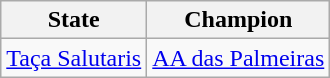<table class="wikitable">
<tr>
<th>State</th>
<th>Champion</th>
</tr>
<tr>
<td><a href='#'>Taça Salutaris</a></td>
<td><a href='#'>AA das Palmeiras</a></td>
</tr>
</table>
